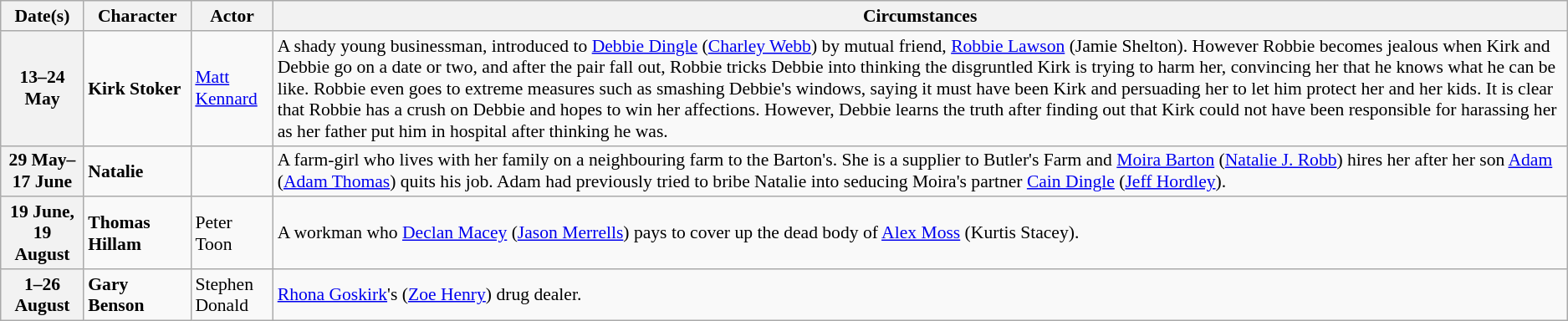<table class="wikitable plainrowheaders" style="font-size:90%">
<tr>
<th scope="col">Date(s)</th>
<th scope="col">Character</th>
<th scope="col">Actor</th>
<th scope="col">Circumstances</th>
</tr>
<tr>
<th scope="row">13–24 May</th>
<td nowrap><strong>Kirk Stoker</strong></td>
<td><a href='#'>Matt Kennard</a></td>
<td>A shady young businessman, introduced to <a href='#'>Debbie Dingle</a> (<a href='#'>Charley Webb</a>) by mutual friend, <a href='#'>Robbie Lawson</a> (Jamie Shelton). However Robbie becomes jealous when Kirk and Debbie go on a date or two, and after the pair fall out, Robbie tricks Debbie into thinking the disgruntled Kirk is trying to harm her, convincing her that he knows what he can be like. Robbie even goes to extreme measures such as smashing Debbie's windows, saying it must have been Kirk and persuading her to let him protect her and her kids. It is clear that Robbie has a crush on Debbie and hopes to win her affections. However, Debbie learns the truth after finding out that Kirk could not have been responsible for harassing her as her father put him in hospital after thinking he was.</td>
</tr>
<tr>
<th scope="row">29 May–17 June</th>
<td nowrap><strong>Natalie</strong></td>
<td></td>
<td>A farm-girl who lives with her family on a neighbouring farm to the Barton's. She is a supplier to Butler's Farm and <a href='#'>Moira Barton</a> (<a href='#'>Natalie J. Robb</a>) hires her after her son <a href='#'>Adam</a> (<a href='#'>Adam Thomas</a>) quits his job. Adam had previously tried to bribe Natalie into seducing Moira's partner <a href='#'>Cain Dingle</a> (<a href='#'>Jeff Hordley</a>).</td>
</tr>
<tr>
<th scope="row">19 June, 19 August</th>
<td><strong>Thomas Hillam</strong></td>
<td>Peter Toon</td>
<td>A workman who <a href='#'>Declan Macey</a> (<a href='#'>Jason Merrells</a>) pays to cover up the dead body of <a href='#'>Alex Moss</a> (Kurtis Stacey).</td>
</tr>
<tr>
<th scope="row">1–26 August</th>
<td><strong>Gary Benson</strong></td>
<td>Stephen Donald</td>
<td><a href='#'>Rhona Goskirk</a>'s (<a href='#'>Zoe Henry</a>) drug dealer.</td>
</tr>
</table>
